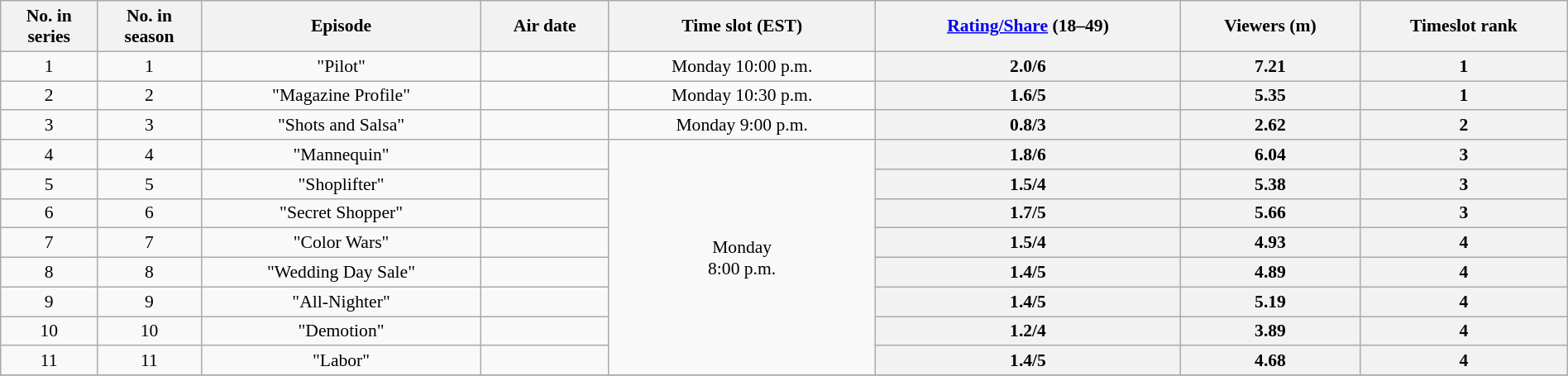<table class="wikitable" style="font-size:90%; text-align:center; width: 100%; margin-left: auto; margin-right: auto;">
<tr>
<th>No. in<br>series</th>
<th>No. in<br>season</th>
<th>Episode</th>
<th>Air date</th>
<th>Time slot (EST)</th>
<th><a href='#'>Rating/Share</a> (18–49)</th>
<th>Viewers (m)</th>
<th>Timeslot rank</th>
</tr>
<tr>
<td style="text-align:center">1</td>
<td style="text-align:center">1</td>
<td>"Pilot"</td>
<td></td>
<td>Monday 10:00 p.m.</td>
<th>2.0/6</th>
<th>7.21</th>
<th>1</th>
</tr>
<tr>
<td style="text-align:center">2</td>
<td style="text-align:center">2</td>
<td>"Magazine Profile"</td>
<td></td>
<td>Monday 10:30 p.m.</td>
<th>1.6/5</th>
<th>5.35</th>
<th>1</th>
</tr>
<tr>
<td style="text-align:center">3</td>
<td style="text-align:center">3</td>
<td>"Shots and Salsa"</td>
<td></td>
<td>Monday 9:00 p.m.</td>
<th>0.8/3</th>
<th>2.62</th>
<th>2</th>
</tr>
<tr>
<td style="text-align:center">4</td>
<td style="text-align:center">4</td>
<td>"Mannequin"</td>
<td></td>
<td style="text-align:center" rowspan=8>Monday<br>8:00 p.m.</td>
<th>1.8/6</th>
<th>6.04</th>
<th>3</th>
</tr>
<tr>
<td style="text-align:center">5</td>
<td style="text-align:center">5</td>
<td>"Shoplifter"</td>
<td></td>
<th>1.5/4</th>
<th>5.38</th>
<th>3</th>
</tr>
<tr>
<td style="text-align:center">6</td>
<td style="text-align:center">6</td>
<td>"Secret Shopper"</td>
<td></td>
<th>1.7/5</th>
<th>5.66</th>
<th>3</th>
</tr>
<tr>
<td style="text-align:center">7</td>
<td style="text-align:center">7</td>
<td>"Color Wars"</td>
<td></td>
<th>1.5/4</th>
<th>4.93</th>
<th>4</th>
</tr>
<tr>
<td style="text-align:center">8</td>
<td style="text-align:center">8</td>
<td>"Wedding Day Sale"</td>
<td></td>
<th>1.4/5</th>
<th>4.89</th>
<th>4</th>
</tr>
<tr>
<td style="text-align:center">9</td>
<td style="text-align:center">9</td>
<td>"All-Nighter"</td>
<td></td>
<th>1.4/5</th>
<th>5.19</th>
<th>4</th>
</tr>
<tr>
<td style="text-align:center">10</td>
<td style="text-align:center">10</td>
<td>"Demotion"</td>
<td></td>
<th>1.2/4</th>
<th>3.89</th>
<th>4</th>
</tr>
<tr>
<td style="text-align:center">11</td>
<td style="text-align:center">11</td>
<td>"Labor"</td>
<td></td>
<th>1.4/5</th>
<th>4.68</th>
<th>4</th>
</tr>
<tr>
</tr>
</table>
